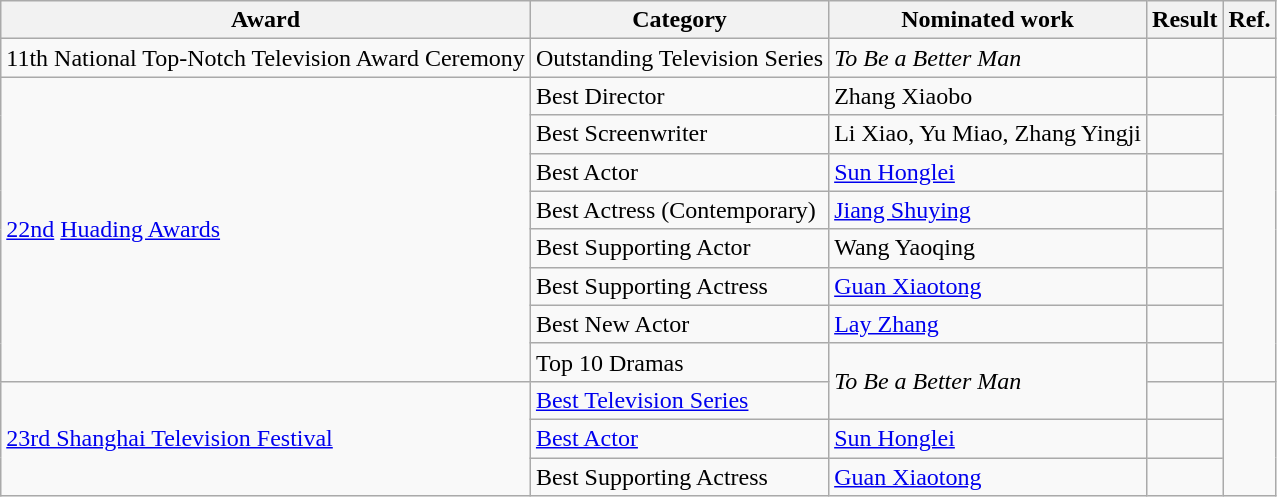<table class="wikitable">
<tr>
<th>Award</th>
<th>Category</th>
<th>Nominated work</th>
<th>Result</th>
<th>Ref.</th>
</tr>
<tr>
<td>11th National Top-Notch Television Award Ceremony</td>
<td>Outstanding Television Series</td>
<td><em>To Be a Better Man</em></td>
<td></td>
<td></td>
</tr>
<tr>
<td rowspan=8><a href='#'>22nd</a> <a href='#'>Huading Awards</a></td>
<td>Best Director</td>
<td>Zhang Xiaobo</td>
<td></td>
<td rowspan=8></td>
</tr>
<tr>
<td>Best Screenwriter</td>
<td>Li Xiao, Yu Miao, Zhang Yingji</td>
<td></td>
</tr>
<tr>
<td>Best Actor</td>
<td><a href='#'>Sun Honglei</a></td>
<td></td>
</tr>
<tr>
<td>Best Actress (Contemporary)</td>
<td><a href='#'>Jiang Shuying</a></td>
<td></td>
</tr>
<tr>
<td>Best Supporting Actor</td>
<td>Wang Yaoqing</td>
<td></td>
</tr>
<tr>
<td>Best Supporting Actress</td>
<td><a href='#'>Guan Xiaotong</a></td>
<td></td>
</tr>
<tr>
<td>Best New Actor</td>
<td><a href='#'>Lay Zhang</a></td>
<td></td>
</tr>
<tr>
<td>Top 10 Dramas</td>
<td rowspan=2><em>To Be a Better Man</em></td>
<td></td>
</tr>
<tr>
<td rowspan=3><a href='#'>23rd Shanghai Television Festival</a></td>
<td><a href='#'>Best Television Series</a></td>
<td></td>
<td rowspan=3></td>
</tr>
<tr>
<td><a href='#'>Best Actor</a></td>
<td><a href='#'>Sun Honglei</a></td>
<td></td>
</tr>
<tr>
<td>Best Supporting Actress</td>
<td><a href='#'>Guan Xiaotong</a></td>
<td></td>
</tr>
</table>
